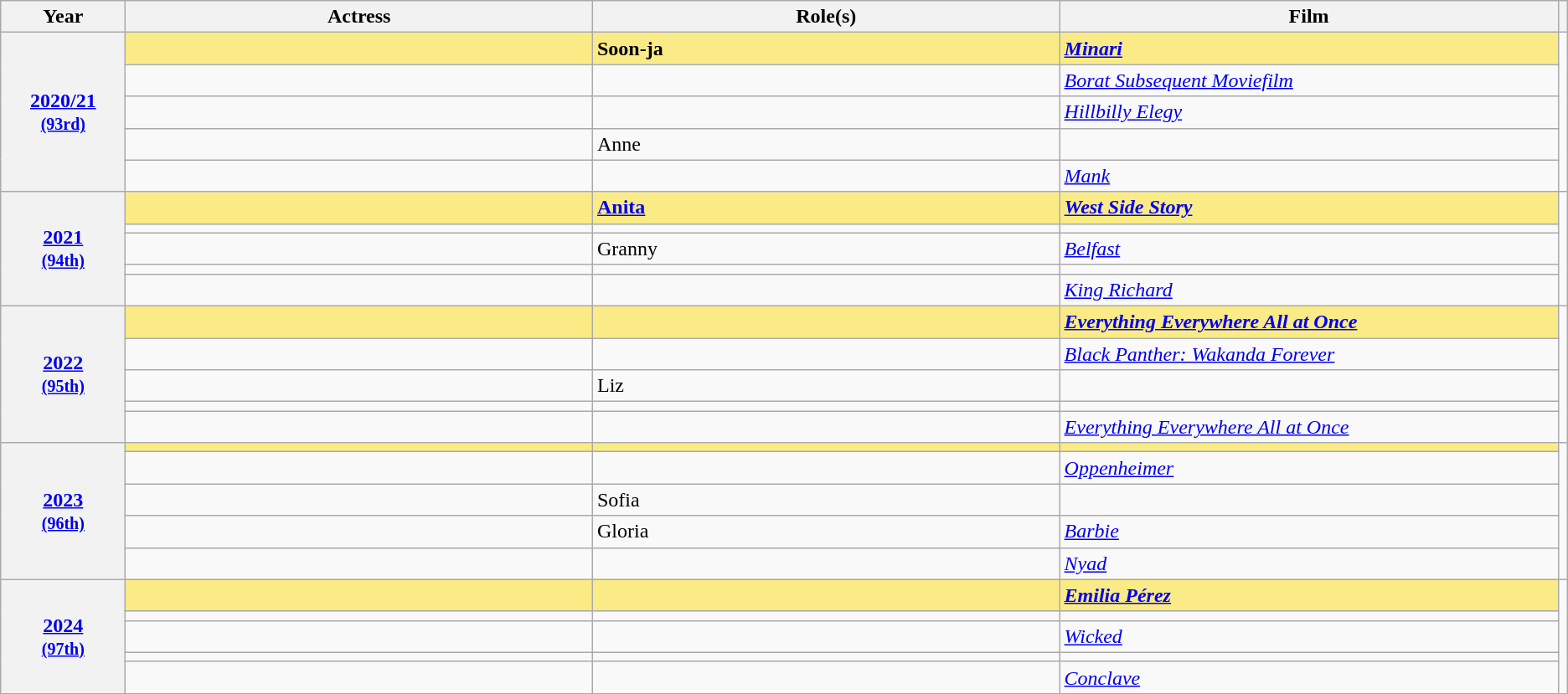<table class="wikitable sortable" style="text-align:left;">
<tr>
<th scope="col" style="width:8%;">Year</th>
<th scope="col" style="width:30%;">Actress</th>
<th scope="col" style="width:30%;">Role(s)</th>
<th scope="col" style="width:70%;">Film</th>
<th scope="col" style="width:2%;" class="unsortable"></th>
</tr>
<tr>
<th scope="row" rowspan=5 style="text-align:center"><a href='#'>2020/21</a><br><small><a href='#'>(93rd)</a></small></th>
<td style="background:#FAEB86;"><strong></strong> </td>
<td style="background:#FAEB86;"><strong>Soon-ja</strong></td>
<td style="background:#FAEB86;"><strong><em><a href='#'>Minari</a></em></strong></td>
<td rowspan="5"></td>
</tr>
<tr>
<td></td>
<td></td>
<td><em><a href='#'>Borat Subsequent Moviefilm</a></em></td>
</tr>
<tr>
<td></td>
<td></td>
<td><em><a href='#'>Hillbilly Elegy</a></em></td>
</tr>
<tr>
<td></td>
<td>Anne</td>
<td></td>
</tr>
<tr>
<td></td>
<td></td>
<td><em><a href='#'>Mank</a></em></td>
</tr>
<tr>
<th scope="row" rowspan=5 style="text-align:center"><a href='#'>2021</a><br><small><a href='#'>(94th)</a></small></th>
<td style="background:#FAEB86;"><strong></strong> </td>
<td style="background:#FAEB86;"><strong><a href='#'>Anita</a></strong></td>
<td style="background:#FAEB86;"><strong><em><a href='#'>West Side Story</a></em></strong></td>
<td rowspan="5"></td>
</tr>
<tr>
<td></td>
<td></td>
<td></td>
</tr>
<tr>
<td></td>
<td>Granny</td>
<td><em><a href='#'>Belfast</a></em></td>
</tr>
<tr>
<td></td>
<td></td>
<td></td>
</tr>
<tr>
<td></td>
<td></td>
<td><em><a href='#'>King Richard</a></em></td>
</tr>
<tr>
<th scope="row" rowspan=5 style="text-align:center"><a href='#'>2022</a><br><small><a href='#'>(95th)</a></small></th>
<td style="background:#FAEB86;"><strong></strong> </td>
<td style="background:#FAEB86;"><strong></strong></td>
<td style="background:#FAEB86;"><strong><em><a href='#'>Everything Everywhere All at Once</a></em></strong></td>
<td rowspan="5"></td>
</tr>
<tr>
<td></td>
<td></td>
<td><em><a href='#'>Black Panther: Wakanda Forever</a></em></td>
</tr>
<tr>
<td></td>
<td>Liz</td>
<td></td>
</tr>
<tr>
<td></td>
<td></td>
<td></td>
</tr>
<tr>
<td></td>
<td></td>
<td><em><a href='#'>Everything Everywhere All at Once</a></em></td>
</tr>
<tr>
<th scope="row" rowspan=5 style="text-align:center"><a href='#'>2023</a><br><small><a href='#'>(96th)</a></small></th>
<td style="background:#FAEB86;"><strong></strong> </td>
<td style="background:#FAEB86;"><strong></strong></td>
<td style="background:#FAEB86;"><strong></strong></td>
<td rowspan="5"></td>
</tr>
<tr>
<td></td>
<td></td>
<td><em><a href='#'>Oppenheimer</a></em></td>
</tr>
<tr>
<td></td>
<td>Sofia</td>
<td></td>
</tr>
<tr>
<td></td>
<td>Gloria</td>
<td><em><a href='#'>Barbie</a></em></td>
</tr>
<tr>
<td></td>
<td></td>
<td><em><a href='#'>Nyad</a></em></td>
</tr>
<tr>
<th scope="row" rowspan=5 style="text-align:center"><a href='#'>2024</a><br><small><a href='#'>(97th)</a></small></th>
<td style="background:#FAEB86;"><strong></strong> </td>
<td style="background:#FAEB86;"><strong></strong></td>
<td style="background:#FAEB86;"><strong><em><a href='#'>Emilia Pérez</a></em></strong></td>
<td rowspan="5"></td>
</tr>
<tr>
<td></td>
<td></td>
<td></td>
</tr>
<tr>
<td></td>
<td></td>
<td><em><a href='#'>Wicked</a></em></td>
</tr>
<tr>
<td></td>
<td></td>
<td></td>
</tr>
<tr>
<td></td>
<td></td>
<td><em><a href='#'>Conclave</a></em></td>
</tr>
</table>
